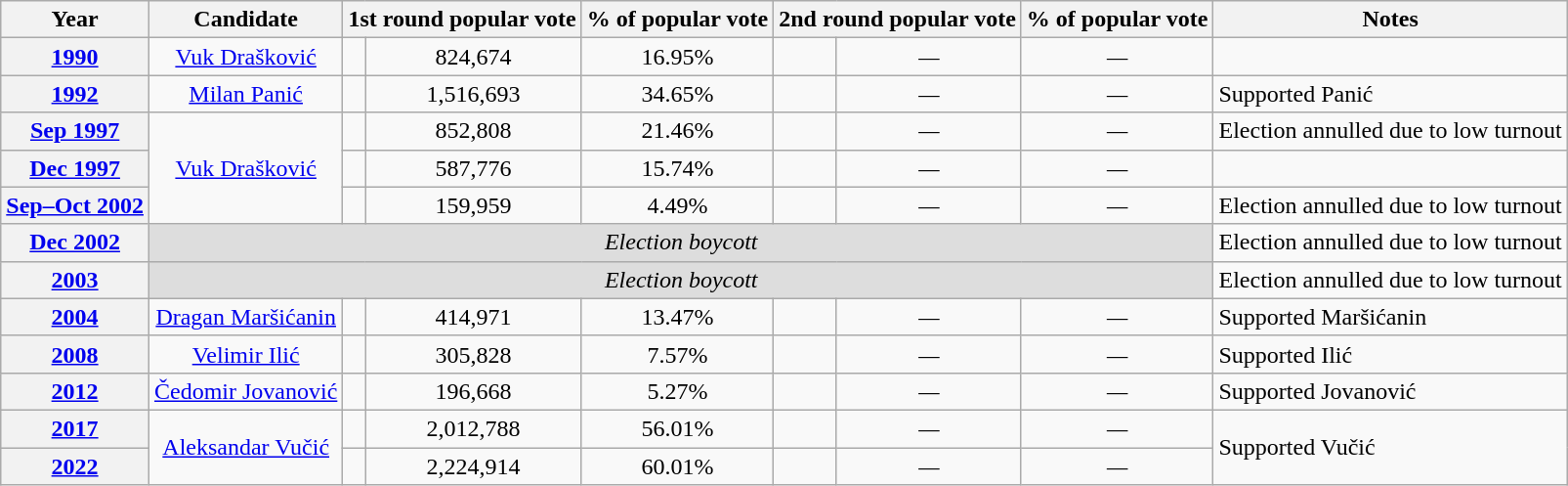<table class="wikitable" style="text-align:center">
<tr>
<th>Year</th>
<th>Candidate</th>
<th colspan="2">1st round popular vote</th>
<th>% of popular vote</th>
<th colspan="2">2nd round popular vote</th>
<th>% of popular vote</th>
<th>Notes</th>
</tr>
<tr>
<th><a href='#'>1990</a></th>
<td><a href='#'>Vuk Drašković</a></td>
<td></td>
<td>824,674</td>
<td>16.95%</td>
<td></td>
<td><em>—</em></td>
<td><em>—</em></td>
<td></td>
</tr>
<tr>
<th><a href='#'>1992</a></th>
<td><a href='#'>Milan Panić</a></td>
<td></td>
<td>1,516,693</td>
<td>34.65%</td>
<td></td>
<td><em>—</em></td>
<td><em>—</em></td>
<td style="text-align: left">Supported Panić</td>
</tr>
<tr>
<th><a href='#'>Sep 1997</a></th>
<td rowspan="3"><a href='#'>Vuk Drašković</a></td>
<td></td>
<td>852,808</td>
<td>21.46%</td>
<td></td>
<td><em>—</em></td>
<td><em>—</em></td>
<td style="text-align: left">Election annulled due to low turnout</td>
</tr>
<tr>
<th><a href='#'>Dec 1997</a></th>
<td></td>
<td>587,776</td>
<td>15.74%</td>
<td></td>
<td><em>—</em></td>
<td><em>—</em></td>
<td></td>
</tr>
<tr>
<th><a href='#'>Sep–Oct 2002</a></th>
<td></td>
<td>159,959</td>
<td>4.49%</td>
<td></td>
<td><em>—</em></td>
<td><em>—</em></td>
<td style="text-align: left">Election annulled due to low turnout</td>
</tr>
<tr>
<th><a href='#'>Dec 2002</a></th>
<td colspan="7" style="background:#ddd"><em>Election boycott</em></td>
<td style="text-align: left">Election annulled due to low turnout</td>
</tr>
<tr>
<th><a href='#'>2003</a></th>
<td colspan="7" style="background:#ddd"><em>Election boycott</em></td>
<td style="text-align: left">Election annulled due to low turnout</td>
</tr>
<tr>
<th><a href='#'>2004</a></th>
<td><a href='#'>Dragan Maršićanin</a></td>
<td></td>
<td>414,971</td>
<td>13.47%</td>
<td></td>
<td><em>—</em></td>
<td><em>—</em></td>
<td style="text-align: left">Supported Maršićanin</td>
</tr>
<tr>
<th><a href='#'>2008</a></th>
<td><a href='#'>Velimir Ilić</a></td>
<td></td>
<td>305,828</td>
<td>7.57%</td>
<td></td>
<td><em>—</em></td>
<td><em>—</em></td>
<td style="text-align: left">Supported Ilić</td>
</tr>
<tr>
<th><a href='#'>2012</a></th>
<td><a href='#'>Čedomir Jovanović</a></td>
<td></td>
<td>196,668</td>
<td>5.27%</td>
<td></td>
<td><em>—</em></td>
<td><em>—</em></td>
<td style="text-align: left">Supported Jovanović</td>
</tr>
<tr>
<th><a href='#'>2017</a></th>
<td rowspan="2"><a href='#'>Aleksandar Vučić</a></td>
<td></td>
<td>2,012,788</td>
<td>56.01%</td>
<td></td>
<td><em>—</em></td>
<td><em>—</em></td>
<td rowspan="2" style="text-align: left">Supported Vučić</td>
</tr>
<tr>
<th><a href='#'>2022</a></th>
<td></td>
<td>2,224,914</td>
<td>60.01%</td>
<td></td>
<td><em>—</em></td>
<td><em>—</em></td>
</tr>
</table>
